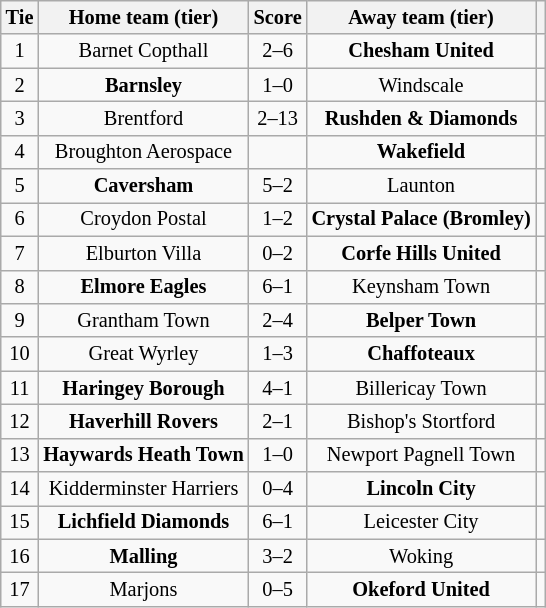<table class="wikitable" style="text-align:center; font-size:85%">
<tr>
<th>Tie</th>
<th>Home team (tier)</th>
<th>Score</th>
<th>Away team (tier)</th>
<th></th>
</tr>
<tr>
<td align="center">1</td>
<td>Barnet Copthall</td>
<td align="center">2–6</td>
<td><strong>Chesham United</strong></td>
<td></td>
</tr>
<tr>
<td align="center">2</td>
<td><strong>Barnsley</strong></td>
<td align="center">1–0</td>
<td>Windscale</td>
<td></td>
</tr>
<tr>
<td align="center">3</td>
<td>Brentford</td>
<td align="center">2–13</td>
<td><strong>Rushden & Diamonds</strong></td>
<td></td>
</tr>
<tr>
<td align="center">4</td>
<td>Broughton Aerospace</td>
<td align="center"></td>
<td><strong>Wakefield</strong></td>
<td></td>
</tr>
<tr>
<td align="center">5</td>
<td><strong>Caversham</strong></td>
<td align="center">5–2</td>
<td>Launton</td>
<td></td>
</tr>
<tr>
<td align="center">6</td>
<td>Croydon Postal</td>
<td align="center">1–2</td>
<td><strong>Crystal Palace (Bromley)</strong></td>
<td></td>
</tr>
<tr>
<td align="center">7</td>
<td>Elburton Villa</td>
<td align="center">0–2 </td>
<td><strong>Corfe Hills United</strong></td>
<td></td>
</tr>
<tr>
<td align="center">8</td>
<td><strong>Elmore Eagles</strong></td>
<td align="center">6–1</td>
<td>Keynsham Town</td>
<td></td>
</tr>
<tr>
<td align="center">9</td>
<td>Grantham Town</td>
<td align="center">2–4</td>
<td><strong>Belper Town</strong></td>
<td></td>
</tr>
<tr>
<td align="center">10</td>
<td>Great Wyrley</td>
<td align="center">1–3</td>
<td><strong>Chaffoteaux</strong></td>
<td></td>
</tr>
<tr>
<td align="center">11</td>
<td><strong>Haringey Borough</strong></td>
<td align="center">4–1</td>
<td>Billericay Town</td>
<td></td>
</tr>
<tr>
<td align="center">12</td>
<td><strong>Haverhill Rovers</strong></td>
<td align="center">2–1</td>
<td>Bishop's Stortford</td>
<td></td>
</tr>
<tr>
<td align="center">13</td>
<td><strong>Haywards Heath Town</strong></td>
<td align="center">1–0</td>
<td>Newport Pagnell Town</td>
<td></td>
</tr>
<tr>
<td align="center">14</td>
<td>Kidderminster Harriers</td>
<td align="center">0–4</td>
<td><strong>Lincoln City</strong></td>
<td></td>
</tr>
<tr>
<td align="center">15</td>
<td><strong>Lichfield Diamonds</strong></td>
<td align="center">6–1</td>
<td>Leicester City</td>
<td></td>
</tr>
<tr>
<td align="center">16</td>
<td><strong>Malling</strong></td>
<td align="center">3–2</td>
<td>Woking</td>
<td></td>
</tr>
<tr>
<td align="center">17</td>
<td>Marjons</td>
<td align="center">0–5</td>
<td><strong>Okeford United</strong></td>
<td></td>
</tr>
</table>
